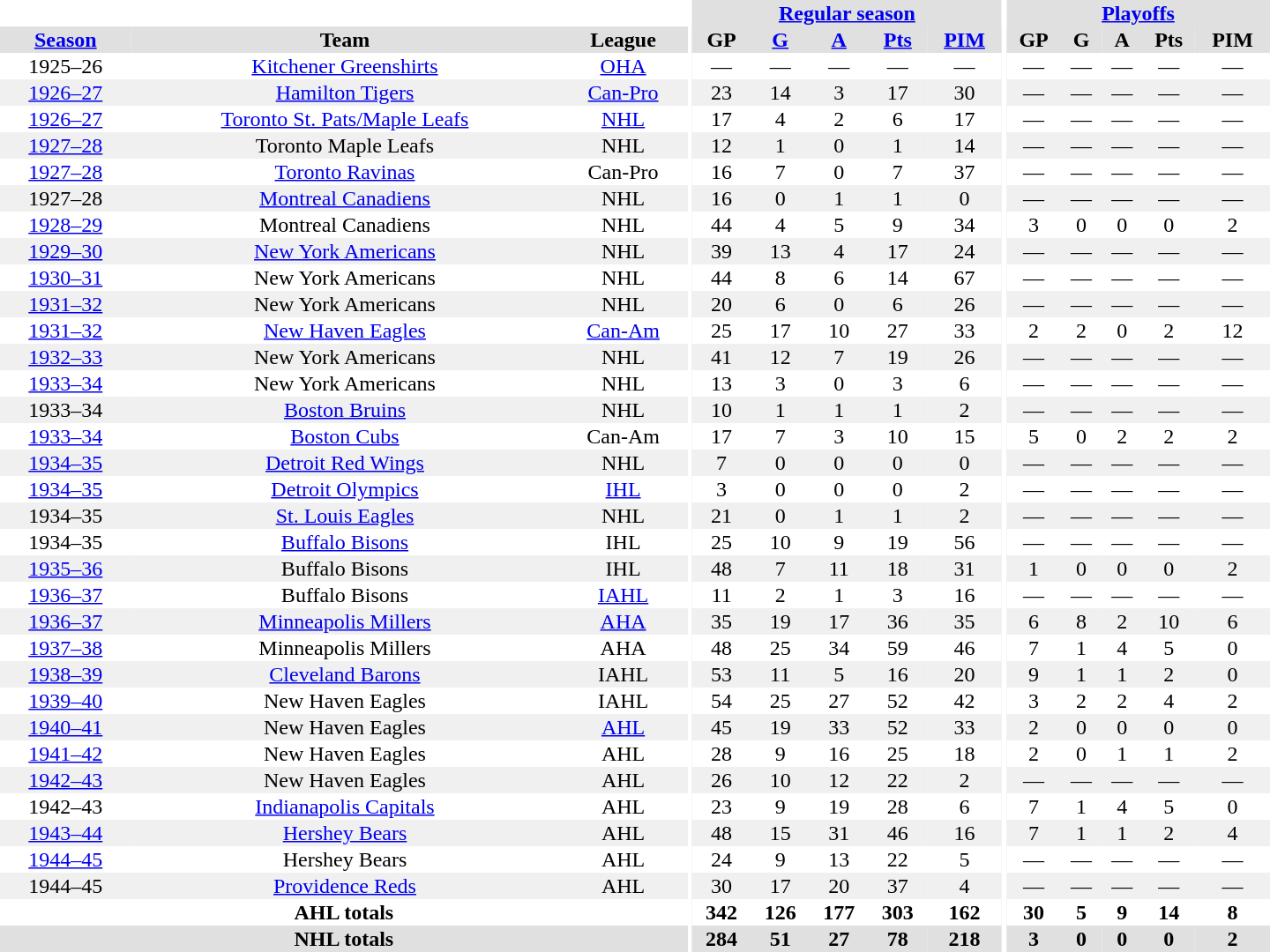<table border="0" cellpadding="1" cellspacing="0" style="text-align:center; width:60em">
<tr bgcolor="#e0e0e0">
<th colspan="3" bgcolor="#ffffff"></th>
<th rowspan="100" bgcolor="#ffffff"></th>
<th colspan="5"><a href='#'>Regular season</a></th>
<th rowspan="100" bgcolor="#ffffff"></th>
<th colspan="5"><a href='#'>Playoffs</a></th>
</tr>
<tr bgcolor="#e0e0e0">
<th><a href='#'>Season</a></th>
<th>Team</th>
<th>League</th>
<th>GP</th>
<th><a href='#'>G</a></th>
<th><a href='#'>A</a></th>
<th><a href='#'>Pts</a></th>
<th><a href='#'>PIM</a></th>
<th>GP</th>
<th>G</th>
<th>A</th>
<th>Pts</th>
<th>PIM</th>
</tr>
<tr>
<td>1925–26</td>
<td><a href='#'>Kitchener Greenshirts</a></td>
<td><a href='#'>OHA</a></td>
<td>—</td>
<td>—</td>
<td>—</td>
<td>—</td>
<td>—</td>
<td>—</td>
<td>—</td>
<td>—</td>
<td>—</td>
<td>—</td>
</tr>
<tr bgcolor="#f0f0f0">
<td><a href='#'>1926–27</a></td>
<td><a href='#'>Hamilton Tigers</a></td>
<td><a href='#'>Can-Pro</a></td>
<td>23</td>
<td>14</td>
<td>3</td>
<td>17</td>
<td>30</td>
<td>—</td>
<td>—</td>
<td>—</td>
<td>—</td>
<td>—</td>
</tr>
<tr>
<td><a href='#'>1926–27</a></td>
<td><a href='#'>Toronto St. Pats/Maple Leafs</a></td>
<td><a href='#'>NHL</a></td>
<td>17</td>
<td>4</td>
<td>2</td>
<td>6</td>
<td>17</td>
<td>—</td>
<td>—</td>
<td>—</td>
<td>—</td>
<td>—</td>
</tr>
<tr bgcolor="#f0f0f0">
<td><a href='#'>1927–28</a></td>
<td>Toronto Maple Leafs</td>
<td>NHL</td>
<td>12</td>
<td>1</td>
<td>0</td>
<td>1</td>
<td>14</td>
<td>—</td>
<td>—</td>
<td>—</td>
<td>—</td>
<td>—</td>
</tr>
<tr>
<td><a href='#'>1927–28</a></td>
<td><a href='#'>Toronto Ravinas</a></td>
<td>Can-Pro</td>
<td>16</td>
<td>7</td>
<td>0</td>
<td>7</td>
<td>37</td>
<td>—</td>
<td>—</td>
<td>—</td>
<td>—</td>
<td>—</td>
</tr>
<tr bgcolor="#f0f0f0">
<td>1927–28</td>
<td><a href='#'>Montreal Canadiens</a></td>
<td>NHL</td>
<td>16</td>
<td>0</td>
<td>1</td>
<td>1</td>
<td>0</td>
<td>—</td>
<td>—</td>
<td>—</td>
<td>—</td>
<td>—</td>
</tr>
<tr>
<td><a href='#'>1928–29</a></td>
<td>Montreal Canadiens</td>
<td>NHL</td>
<td>44</td>
<td>4</td>
<td>5</td>
<td>9</td>
<td>34</td>
<td>3</td>
<td>0</td>
<td>0</td>
<td>0</td>
<td>2</td>
</tr>
<tr bgcolor="#f0f0f0">
<td><a href='#'>1929–30</a></td>
<td><a href='#'>New York Americans</a></td>
<td>NHL</td>
<td>39</td>
<td>13</td>
<td>4</td>
<td>17</td>
<td>24</td>
<td>—</td>
<td>—</td>
<td>—</td>
<td>—</td>
<td>—</td>
</tr>
<tr>
<td><a href='#'>1930–31</a></td>
<td>New York Americans</td>
<td>NHL</td>
<td>44</td>
<td>8</td>
<td>6</td>
<td>14</td>
<td>67</td>
<td>—</td>
<td>—</td>
<td>—</td>
<td>—</td>
<td>—</td>
</tr>
<tr bgcolor="#f0f0f0">
<td><a href='#'>1931–32</a></td>
<td>New York Americans</td>
<td>NHL</td>
<td>20</td>
<td>6</td>
<td>0</td>
<td>6</td>
<td>26</td>
<td>—</td>
<td>—</td>
<td>—</td>
<td>—</td>
<td>—</td>
</tr>
<tr>
<td><a href='#'>1931–32</a></td>
<td><a href='#'>New Haven Eagles</a></td>
<td><a href='#'>Can-Am</a></td>
<td>25</td>
<td>17</td>
<td>10</td>
<td>27</td>
<td>33</td>
<td>2</td>
<td>2</td>
<td>0</td>
<td>2</td>
<td>12</td>
</tr>
<tr bgcolor="#f0f0f0">
<td><a href='#'>1932–33</a></td>
<td>New York Americans</td>
<td>NHL</td>
<td>41</td>
<td>12</td>
<td>7</td>
<td>19</td>
<td>26</td>
<td>—</td>
<td>—</td>
<td>—</td>
<td>—</td>
<td>—</td>
</tr>
<tr>
<td><a href='#'>1933–34</a></td>
<td>New York Americans</td>
<td>NHL</td>
<td>13</td>
<td>3</td>
<td>0</td>
<td>3</td>
<td>6</td>
<td>—</td>
<td>—</td>
<td>—</td>
<td>—</td>
<td>—</td>
</tr>
<tr bgcolor="#f0f0f0">
<td>1933–34</td>
<td><a href='#'>Boston Bruins</a></td>
<td>NHL</td>
<td>10</td>
<td>1</td>
<td>1</td>
<td>1</td>
<td>2</td>
<td>—</td>
<td>—</td>
<td>—</td>
<td>—</td>
<td>—</td>
</tr>
<tr>
<td><a href='#'>1933–34</a></td>
<td><a href='#'>Boston Cubs</a></td>
<td>Can-Am</td>
<td>17</td>
<td>7</td>
<td>3</td>
<td>10</td>
<td>15</td>
<td>5</td>
<td>0</td>
<td>2</td>
<td>2</td>
<td>2</td>
</tr>
<tr bgcolor="#f0f0f0">
<td><a href='#'>1934–35</a></td>
<td><a href='#'>Detroit Red Wings</a></td>
<td>NHL</td>
<td>7</td>
<td>0</td>
<td>0</td>
<td>0</td>
<td>0</td>
<td>—</td>
<td>—</td>
<td>—</td>
<td>—</td>
<td>—</td>
</tr>
<tr>
<td><a href='#'>1934–35</a></td>
<td><a href='#'>Detroit Olympics</a></td>
<td><a href='#'>IHL</a></td>
<td>3</td>
<td>0</td>
<td>0</td>
<td>0</td>
<td>2</td>
<td>—</td>
<td>—</td>
<td>—</td>
<td>—</td>
<td>—</td>
</tr>
<tr bgcolor="#f0f0f0">
<td>1934–35</td>
<td><a href='#'>St. Louis Eagles</a></td>
<td>NHL</td>
<td>21</td>
<td>0</td>
<td>1</td>
<td>1</td>
<td>2</td>
<td>—</td>
<td>—</td>
<td>—</td>
<td>—</td>
<td>—</td>
</tr>
<tr>
<td>1934–35</td>
<td><a href='#'>Buffalo Bisons</a></td>
<td>IHL</td>
<td>25</td>
<td>10</td>
<td>9</td>
<td>19</td>
<td>56</td>
<td>—</td>
<td>—</td>
<td>—</td>
<td>—</td>
<td>—</td>
</tr>
<tr bgcolor="#f0f0f0">
<td><a href='#'>1935–36</a></td>
<td>Buffalo Bisons</td>
<td>IHL</td>
<td>48</td>
<td>7</td>
<td>11</td>
<td>18</td>
<td>31</td>
<td>1</td>
<td>0</td>
<td>0</td>
<td>0</td>
<td>2</td>
</tr>
<tr>
<td><a href='#'>1936–37</a></td>
<td>Buffalo Bisons</td>
<td><a href='#'>IAHL</a></td>
<td>11</td>
<td>2</td>
<td>1</td>
<td>3</td>
<td>16</td>
<td>—</td>
<td>—</td>
<td>—</td>
<td>—</td>
<td>—</td>
</tr>
<tr bgcolor="#f0f0f0">
<td><a href='#'>1936–37</a></td>
<td><a href='#'>Minneapolis Millers</a></td>
<td><a href='#'>AHA</a></td>
<td>35</td>
<td>19</td>
<td>17</td>
<td>36</td>
<td>35</td>
<td>6</td>
<td>8</td>
<td>2</td>
<td>10</td>
<td>6</td>
</tr>
<tr>
<td><a href='#'>1937–38</a></td>
<td>Minneapolis Millers</td>
<td>AHA</td>
<td>48</td>
<td>25</td>
<td>34</td>
<td>59</td>
<td>46</td>
<td>7</td>
<td>1</td>
<td>4</td>
<td>5</td>
<td>0</td>
</tr>
<tr bgcolor="#f0f0f0">
<td><a href='#'>1938–39</a></td>
<td><a href='#'>Cleveland Barons</a></td>
<td>IAHL</td>
<td>53</td>
<td>11</td>
<td>5</td>
<td>16</td>
<td>20</td>
<td>9</td>
<td>1</td>
<td>1</td>
<td>2</td>
<td>0</td>
</tr>
<tr>
<td><a href='#'>1939–40</a></td>
<td>New Haven Eagles</td>
<td>IAHL</td>
<td>54</td>
<td>25</td>
<td>27</td>
<td>52</td>
<td>42</td>
<td>3</td>
<td>2</td>
<td>2</td>
<td>4</td>
<td>2</td>
</tr>
<tr bgcolor="#f0f0f0">
<td><a href='#'>1940–41</a></td>
<td>New Haven Eagles</td>
<td><a href='#'>AHL</a></td>
<td>45</td>
<td>19</td>
<td>33</td>
<td>52</td>
<td>33</td>
<td>2</td>
<td>0</td>
<td>0</td>
<td>0</td>
<td>0</td>
</tr>
<tr>
<td><a href='#'>1941–42</a></td>
<td>New Haven Eagles</td>
<td>AHL</td>
<td>28</td>
<td>9</td>
<td>16</td>
<td>25</td>
<td>18</td>
<td>2</td>
<td>0</td>
<td>1</td>
<td>1</td>
<td>2</td>
</tr>
<tr bgcolor="#f0f0f0">
<td><a href='#'>1942–43</a></td>
<td>New Haven Eagles</td>
<td>AHL</td>
<td>26</td>
<td>10</td>
<td>12</td>
<td>22</td>
<td>2</td>
<td>—</td>
<td>—</td>
<td>—</td>
<td>—</td>
<td>—</td>
</tr>
<tr>
<td>1942–43</td>
<td><a href='#'>Indianapolis Capitals</a></td>
<td>AHL</td>
<td>23</td>
<td>9</td>
<td>19</td>
<td>28</td>
<td>6</td>
<td>7</td>
<td>1</td>
<td>4</td>
<td>5</td>
<td>0</td>
</tr>
<tr bgcolor="#f0f0f0">
<td><a href='#'>1943–44</a></td>
<td><a href='#'>Hershey Bears</a></td>
<td>AHL</td>
<td>48</td>
<td>15</td>
<td>31</td>
<td>46</td>
<td>16</td>
<td>7</td>
<td>1</td>
<td>1</td>
<td>2</td>
<td>4</td>
</tr>
<tr>
<td><a href='#'>1944–45</a></td>
<td>Hershey Bears</td>
<td>AHL</td>
<td>24</td>
<td>9</td>
<td>13</td>
<td>22</td>
<td>5</td>
<td>—</td>
<td>—</td>
<td>—</td>
<td>—</td>
<td>—</td>
</tr>
<tr bgcolor="#f0f0f0">
<td>1944–45</td>
<td><a href='#'>Providence Reds</a></td>
<td>AHL</td>
<td>30</td>
<td>17</td>
<td>20</td>
<td>37</td>
<td>4</td>
<td>—</td>
<td>—</td>
<td>—</td>
<td>—</td>
<td>—</td>
</tr>
<tr>
<th colspan="3">AHL totals</th>
<th>342</th>
<th>126</th>
<th>177</th>
<th>303</th>
<th>162</th>
<th>30</th>
<th>5</th>
<th>9</th>
<th>14</th>
<th>8</th>
</tr>
<tr bgcolor="#e0e0e0">
<th colspan="3">NHL totals</th>
<th>284</th>
<th>51</th>
<th>27</th>
<th>78</th>
<th>218</th>
<th>3</th>
<th>0</th>
<th>0</th>
<th>0</th>
<th>2</th>
</tr>
</table>
